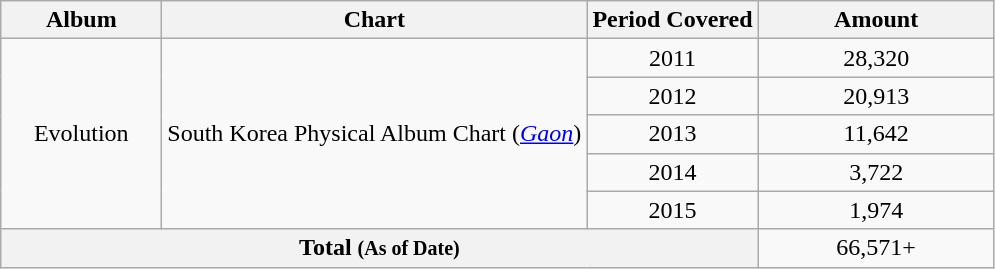<table class="wikitable">
<tr>
<th width='100'>Album</th>
<th>Chart</th>
<th>Period Covered</th>
<th style="width:150px;">Amount</th>
</tr>
<tr>
<td rowspan='5' align="center">Evolution</td>
<td rowspan='5' align="center">South Korea Physical Album Chart (<em><a href='#'>Gaon</a></em>)</td>
<td align="center">2011</td>
<td align="center">28,320</td>
</tr>
<tr>
<td align="center">2012</td>
<td align="center">20,913</td>
</tr>
<tr>
<td align="center">2013</td>
<td align="center">11,642</td>
</tr>
<tr>
<td align="center">2014</td>
<td align="center">3,722</td>
</tr>
<tr>
<td align="center">2015</td>
<td align="center">1,974</td>
</tr>
<tr>
<th colspan='3'>Total <small>(As of Date)</small></th>
<td align="center">66,571+</td>
</tr>
</table>
